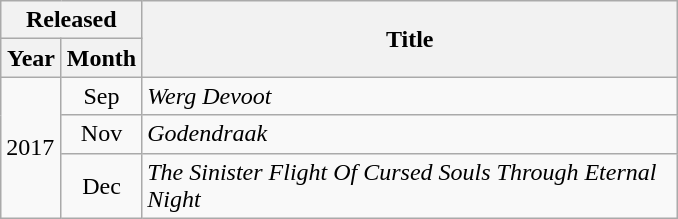<table class="wikitable">
<tr>
<th colspan="2">Released</th>
<th rowspan="2" width="350">Title</th>
</tr>
<tr>
<th style="width:33px;">Year</th>
<th style="width:44px;">Month</th>
</tr>
<tr>
<td rowspan="3">2017</td>
<td align="center">Sep</td>
<td><em>Werg Devoot</em></td>
</tr>
<tr>
<td align="center">Nov</td>
<td><em>Godendraak</em></td>
</tr>
<tr>
<td align="center">Dec</td>
<td><em>The Sinister Flight Of Cursed Souls Through Eternal Night</em></td>
</tr>
</table>
